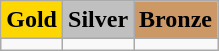<table class="wikitable">
<tr>
<td align=center bgcolor=gold> <strong>Gold</strong></td>
<td align=center bgcolor=silver> <strong>Silver</strong></td>
<td align=center bgcolor=cc9966> <strong>Bronze</strong></td>
</tr>
<tr>
<td></td>
<td></td>
<td></td>
</tr>
</table>
